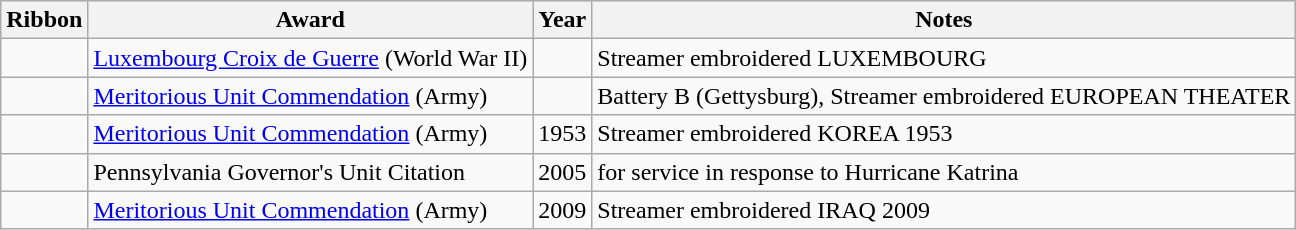<table class="wikitable">
<tr>
<th>Ribbon</th>
<th>Award</th>
<th>Year</th>
<th>Notes</th>
</tr>
<tr>
<td></td>
<td><a href='#'>Luxembourg Croix de Guerre</a> (World War II)</td>
<td></td>
<td>Streamer embroidered LUXEMBOURG</td>
</tr>
<tr>
<td></td>
<td><a href='#'>Meritorious Unit Commendation</a> (Army)</td>
<td></td>
<td>Battery B (Gettysburg), Streamer embroidered EUROPEAN THEATER</td>
</tr>
<tr>
<td></td>
<td><a href='#'>Meritorious Unit Commendation</a> (Army)</td>
<td>1953</td>
<td>Streamer embroidered KOREA 1953</td>
</tr>
<tr>
<td></td>
<td>Pennsylvania Governor's Unit Citation</td>
<td>2005</td>
<td>for service in response to Hurricane Katrina</td>
</tr>
<tr>
<td></td>
<td><a href='#'>Meritorious Unit Commendation</a> (Army)</td>
<td>2009</td>
<td>Streamer embroidered IRAQ 2009</td>
</tr>
</table>
